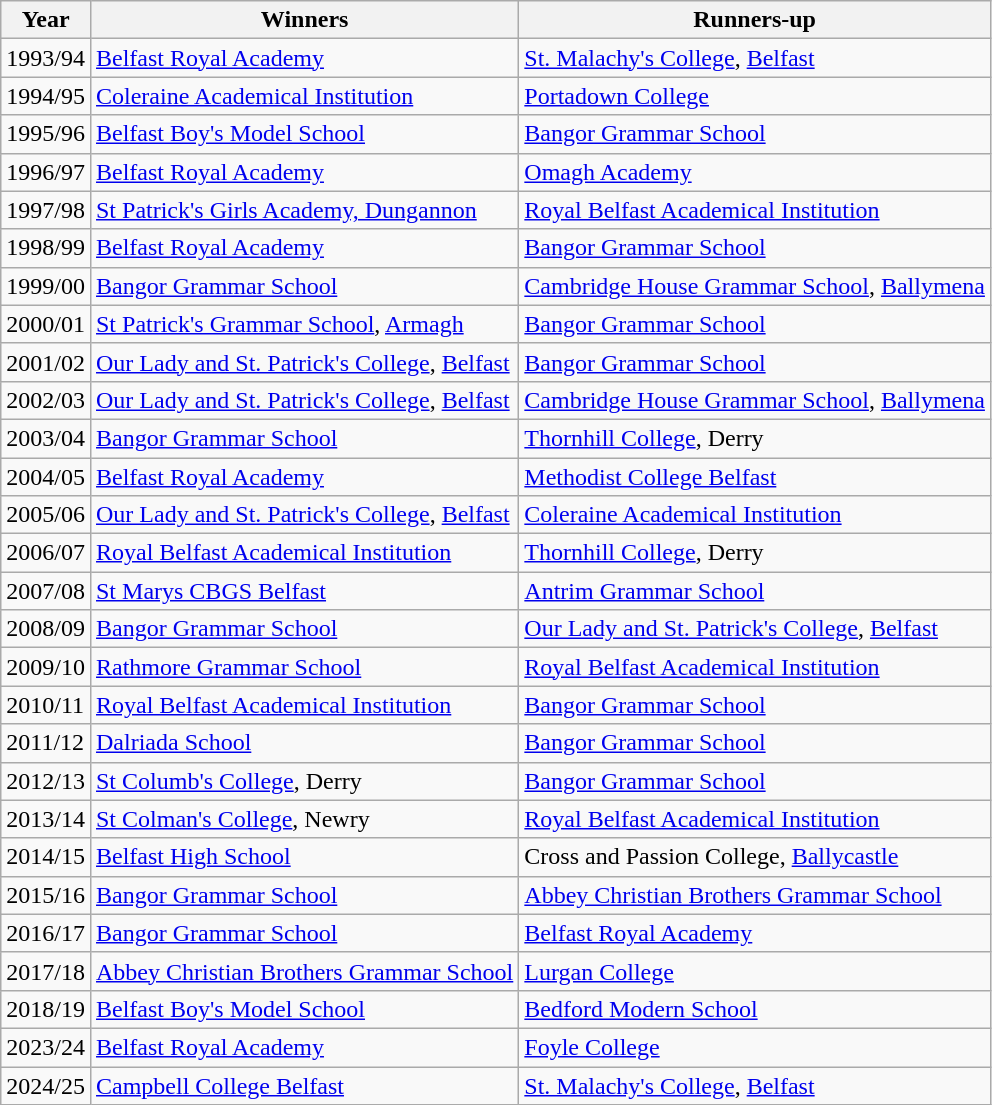<table class="wikitable">
<tr>
<th>Year</th>
<th>Winners</th>
<th>Runners-up</th>
</tr>
<tr>
<td>1993/94</td>
<td><a href='#'>Belfast Royal Academy</a></td>
<td><a href='#'>St. Malachy's College</a>, <a href='#'>Belfast</a></td>
</tr>
<tr>
<td>1994/95</td>
<td><a href='#'>Coleraine Academical Institution</a></td>
<td><a href='#'>Portadown College</a></td>
</tr>
<tr>
<td>1995/96</td>
<td><a href='#'>Belfast Boy's Model School</a></td>
<td><a href='#'>Bangor Grammar School</a></td>
</tr>
<tr>
<td>1996/97</td>
<td><a href='#'>Belfast Royal Academy</a></td>
<td><a href='#'>Omagh Academy</a></td>
</tr>
<tr>
<td>1997/98</td>
<td><a href='#'>St Patrick's Girls Academy, Dungannon</a></td>
<td><a href='#'>Royal Belfast Academical Institution</a></td>
</tr>
<tr>
<td>1998/99</td>
<td><a href='#'>Belfast Royal Academy</a></td>
<td><a href='#'>Bangor Grammar School</a></td>
</tr>
<tr>
<td>1999/00</td>
<td><a href='#'>Bangor Grammar School</a></td>
<td><a href='#'>Cambridge House Grammar School</a>, <a href='#'>Ballymena</a></td>
</tr>
<tr>
<td>2000/01</td>
<td><a href='#'>St Patrick's Grammar School</a>, <a href='#'>Armagh</a></td>
<td><a href='#'>Bangor Grammar School</a></td>
</tr>
<tr>
<td>2001/02</td>
<td><a href='#'>Our Lady and St. Patrick's College</a>, <a href='#'>Belfast</a></td>
<td><a href='#'>Bangor Grammar School</a></td>
</tr>
<tr>
<td>2002/03</td>
<td><a href='#'>Our Lady and St. Patrick's College</a>, <a href='#'>Belfast</a></td>
<td><a href='#'>Cambridge House Grammar School</a>, <a href='#'>Ballymena</a></td>
</tr>
<tr>
<td>2003/04</td>
<td><a href='#'>Bangor Grammar School</a></td>
<td><a href='#'>Thornhill College</a>, Derry</td>
</tr>
<tr>
<td>2004/05</td>
<td><a href='#'>Belfast Royal Academy</a></td>
<td><a href='#'>Methodist College Belfast</a></td>
</tr>
<tr>
<td>2005/06</td>
<td><a href='#'>Our Lady and St. Patrick's College</a>, <a href='#'>Belfast</a></td>
<td><a href='#'>Coleraine Academical Institution</a></td>
</tr>
<tr>
<td>2006/07</td>
<td><a href='#'>Royal Belfast Academical Institution</a></td>
<td><a href='#'>Thornhill College</a>, Derry</td>
</tr>
<tr>
<td>2007/08</td>
<td><a href='#'>St Marys CBGS Belfast</a></td>
<td><a href='#'>Antrim Grammar School</a></td>
</tr>
<tr>
<td>2008/09</td>
<td><a href='#'>Bangor Grammar School</a></td>
<td><a href='#'>Our Lady and St. Patrick's College</a>, <a href='#'>Belfast</a></td>
</tr>
<tr>
<td>2009/10</td>
<td><a href='#'>Rathmore Grammar School</a></td>
<td><a href='#'>Royal Belfast Academical Institution</a></td>
</tr>
<tr>
<td>2010/11</td>
<td><a href='#'>Royal Belfast Academical Institution</a></td>
<td><a href='#'>Bangor Grammar School</a></td>
</tr>
<tr>
<td>2011/12</td>
<td><a href='#'>Dalriada School</a></td>
<td><a href='#'>Bangor Grammar School</a></td>
</tr>
<tr>
<td>2012/13</td>
<td><a href='#'>St Columb's College</a>, Derry</td>
<td><a href='#'>Bangor Grammar School</a></td>
</tr>
<tr>
<td>2013/14</td>
<td><a href='#'>St Colman's College</a>, Newry</td>
<td><a href='#'>Royal Belfast Academical Institution</a></td>
</tr>
<tr>
<td>2014/15</td>
<td><a href='#'>Belfast High School</a></td>
<td>Cross and Passion College, <a href='#'>Ballycastle</a></td>
</tr>
<tr>
<td>2015/16</td>
<td><a href='#'>Bangor Grammar School</a></td>
<td><a href='#'>Abbey Christian Brothers Grammar School</a></td>
</tr>
<tr>
<td>2016/17</td>
<td><a href='#'>Bangor Grammar School</a></td>
<td><a href='#'>Belfast Royal Academy</a></td>
</tr>
<tr>
<td>2017/18</td>
<td><a href='#'>Abbey Christian Brothers Grammar School</a></td>
<td><a href='#'>Lurgan College</a></td>
</tr>
<tr>
<td>2018/19</td>
<td><a href='#'>Belfast Boy's Model School</a></td>
<td><a href='#'>Bedford Modern School</a></td>
</tr>
<tr>
<td>2023/24</td>
<td><a href='#'>Belfast Royal Academy</a></td>
<td><a href='#'>Foyle College</a></td>
</tr>
<tr>
<td>2024/25</td>
<td><a href='#'>Campbell College Belfast</a></td>
<td><a href='#'>St. Malachy's College</a>, <a href='#'>Belfast</a></td>
</tr>
</table>
